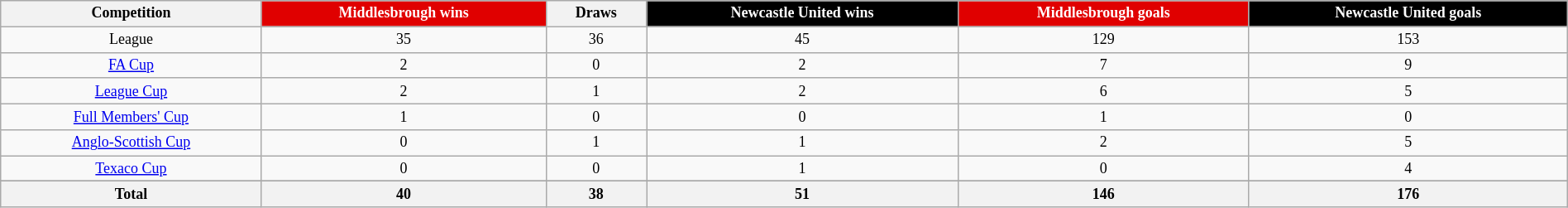<table class="wikitable" style="text-align: center; width: 100%; font-size: 12px">
<tr>
<th>Competition</th>
<th style="background:#E00000; color:white">Middlesbrough wins</th>
<th>Draws</th>
<th style="background:#000000; color:white">Newcastle United wins</th>
<th style="background:#E00000; color:white">Middlesbrough goals</th>
<th style="background:#000000; color:white">Newcastle United goals</th>
</tr>
<tr>
<td>League</td>
<td>35</td>
<td>36</td>
<td>45</td>
<td>129</td>
<td>153</td>
</tr>
<tr>
<td><a href='#'>FA Cup</a></td>
<td>2</td>
<td>0</td>
<td>2</td>
<td>7</td>
<td>9</td>
</tr>
<tr>
<td><a href='#'>League Cup</a></td>
<td>2</td>
<td>1</td>
<td>2</td>
<td>6</td>
<td>5</td>
</tr>
<tr>
<td><a href='#'>Full Members' Cup</a></td>
<td>1</td>
<td>0</td>
<td>0</td>
<td>1</td>
<td>0</td>
</tr>
<tr>
<td><a href='#'>Anglo-Scottish Cup</a></td>
<td>0</td>
<td>1</td>
<td>1</td>
<td>2</td>
<td>5</td>
</tr>
<tr>
<td><a href='#'>Texaco Cup</a></td>
<td>0</td>
<td>0</td>
<td>1</td>
<td>0</td>
<td>4</td>
</tr>
<tr>
</tr>
<tr class="sortbottom">
<th>Total</th>
<th>40</th>
<th>38</th>
<th>51</th>
<th>146</th>
<th>176</th>
</tr>
</table>
